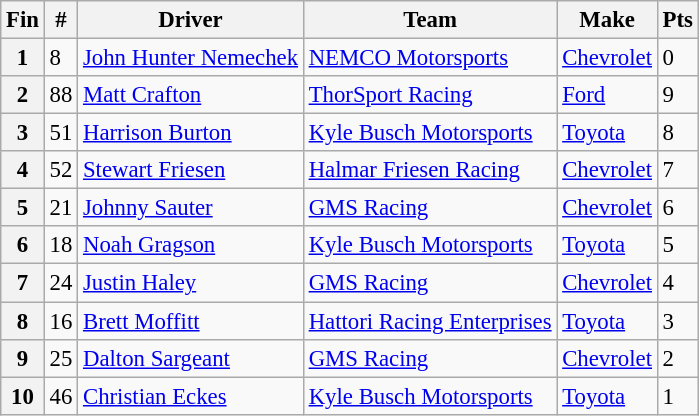<table class="wikitable" style="font-size:95%">
<tr>
<th>Fin</th>
<th>#</th>
<th>Driver</th>
<th>Team</th>
<th>Make</th>
<th>Pts</th>
</tr>
<tr>
<th>1</th>
<td>8</td>
<td><a href='#'>John Hunter Nemechek</a></td>
<td><a href='#'>NEMCO Motorsports</a></td>
<td><a href='#'>Chevrolet</a></td>
<td>0</td>
</tr>
<tr>
<th>2</th>
<td>88</td>
<td><a href='#'>Matt Crafton</a></td>
<td><a href='#'>ThorSport Racing</a></td>
<td><a href='#'>Ford</a></td>
<td>9</td>
</tr>
<tr>
<th>3</th>
<td>51</td>
<td><a href='#'>Harrison Burton</a></td>
<td><a href='#'>Kyle Busch Motorsports</a></td>
<td><a href='#'>Toyota</a></td>
<td>8</td>
</tr>
<tr>
<th>4</th>
<td>52</td>
<td><a href='#'>Stewart Friesen</a></td>
<td><a href='#'>Halmar Friesen Racing</a></td>
<td><a href='#'>Chevrolet</a></td>
<td>7</td>
</tr>
<tr>
<th>5</th>
<td>21</td>
<td><a href='#'>Johnny Sauter</a></td>
<td><a href='#'>GMS Racing</a></td>
<td><a href='#'>Chevrolet</a></td>
<td>6</td>
</tr>
<tr>
<th>6</th>
<td>18</td>
<td><a href='#'>Noah Gragson</a></td>
<td><a href='#'>Kyle Busch Motorsports</a></td>
<td><a href='#'>Toyota</a></td>
<td>5</td>
</tr>
<tr>
<th>7</th>
<td>24</td>
<td><a href='#'>Justin Haley</a></td>
<td><a href='#'>GMS Racing</a></td>
<td><a href='#'>Chevrolet</a></td>
<td>4</td>
</tr>
<tr>
<th>8</th>
<td>16</td>
<td><a href='#'>Brett Moffitt</a></td>
<td><a href='#'>Hattori Racing Enterprises</a></td>
<td><a href='#'>Toyota</a></td>
<td>3</td>
</tr>
<tr>
<th>9</th>
<td>25</td>
<td><a href='#'>Dalton Sargeant</a></td>
<td><a href='#'>GMS Racing</a></td>
<td><a href='#'>Chevrolet</a></td>
<td>2</td>
</tr>
<tr>
<th>10</th>
<td>46</td>
<td><a href='#'>Christian Eckes</a></td>
<td><a href='#'>Kyle Busch Motorsports</a></td>
<td><a href='#'>Toyota</a></td>
<td>1</td>
</tr>
</table>
